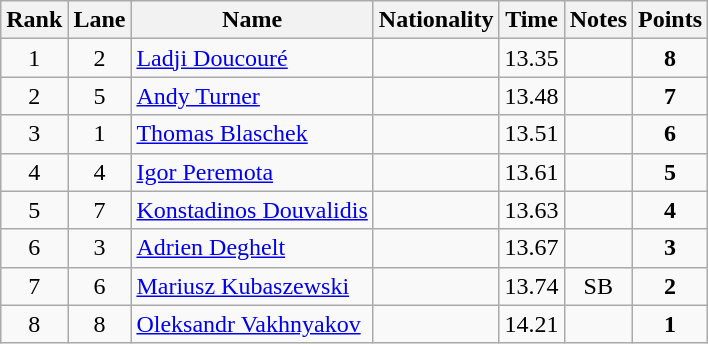<table class="wikitable sortable" style="text-align:center">
<tr>
<th>Rank</th>
<th>Lane</th>
<th>Name</th>
<th>Nationality</th>
<th>Time</th>
<th>Notes</th>
<th>Points</th>
</tr>
<tr>
<td>1</td>
<td>2</td>
<td align=left><a href='#'>Ladji Doucouré</a></td>
<td align=left></td>
<td>13.35</td>
<td></td>
<td><strong>8</strong></td>
</tr>
<tr>
<td>2</td>
<td>5</td>
<td align=left><a href='#'>Andy Turner</a></td>
<td align=left></td>
<td>13.48</td>
<td></td>
<td><strong>7</strong></td>
</tr>
<tr>
<td>3</td>
<td>1</td>
<td align=left><a href='#'>Thomas Blaschek</a></td>
<td align=left></td>
<td>13.51</td>
<td></td>
<td><strong>6</strong></td>
</tr>
<tr>
<td>4</td>
<td>4</td>
<td align=left><a href='#'>Igor Peremota</a></td>
<td align=left></td>
<td>13.61</td>
<td></td>
<td><strong>5</strong></td>
</tr>
<tr>
<td>5</td>
<td>7</td>
<td align=left><a href='#'>Konstadinos Douvalidis</a></td>
<td align=left></td>
<td>13.63</td>
<td></td>
<td><strong>4</strong></td>
</tr>
<tr>
<td>6</td>
<td>3</td>
<td align=left><a href='#'>Adrien Deghelt</a></td>
<td align=left></td>
<td>13.67</td>
<td></td>
<td><strong>3</strong></td>
</tr>
<tr>
<td>7</td>
<td>6</td>
<td align=left><a href='#'>Mariusz Kubaszewski</a></td>
<td align=left></td>
<td>13.74</td>
<td>SB</td>
<td><strong>2</strong></td>
</tr>
<tr>
<td>8</td>
<td>8</td>
<td align=left><a href='#'>Oleksandr Vakhnyakov</a></td>
<td align=left></td>
<td>14.21</td>
<td></td>
<td><strong>1</strong></td>
</tr>
</table>
